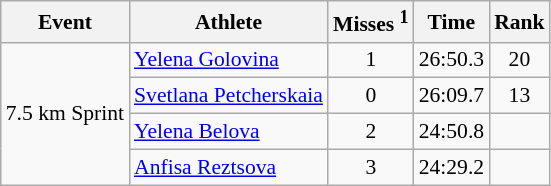<table class="wikitable" style="font-size:90%">
<tr>
<th>Event</th>
<th>Athlete</th>
<th>Misses <sup>1</sup></th>
<th>Time</th>
<th>Rank</th>
</tr>
<tr>
<td rowspan="4">7.5 km Sprint</td>
<td> <a href='#'>Yelena Golovina</a></td>
<td align="center">1</td>
<td align="center">26:50.3</td>
<td align="center">20</td>
</tr>
<tr>
<td> <a href='#'>Svetlana Petcherskaia</a></td>
<td align="center">0</td>
<td align="center">26:09.7</td>
<td align="center">13</td>
</tr>
<tr>
<td> <a href='#'>Yelena Belova</a></td>
<td align="center">2</td>
<td align="center">24:50.8</td>
<td align="center"></td>
</tr>
<tr>
<td> <a href='#'>Anfisa Reztsova</a></td>
<td align="center">3</td>
<td align="center">24:29.2</td>
<td align="center"></td>
</tr>
</table>
